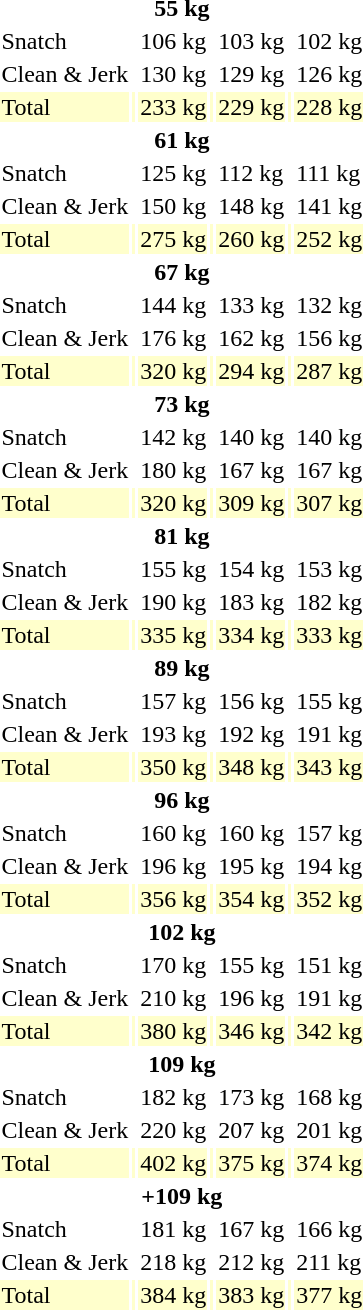<table>
<tr>
<th colspan=7>55 kg</th>
</tr>
<tr>
<td>Snatch</td>
<td></td>
<td>106 kg</td>
<td></td>
<td>103 kg</td>
<td></td>
<td>102 kg</td>
</tr>
<tr>
<td>Clean & Jerk</td>
<td></td>
<td>130 kg</td>
<td></td>
<td>129 kg</td>
<td></td>
<td>126 kg</td>
</tr>
<tr bgcolor=ffffcc>
<td>Total</td>
<td></td>
<td>233 kg</td>
<td></td>
<td>229 kg</td>
<td></td>
<td>228 kg</td>
</tr>
<tr>
<th colspan=7>61 kg</th>
</tr>
<tr>
<td>Snatch</td>
<td></td>
<td>125 kg</td>
<td></td>
<td>112 kg</td>
<td></td>
<td>111 kg</td>
</tr>
<tr>
<td>Clean & Jerk</td>
<td></td>
<td>150 kg</td>
<td></td>
<td>148 kg</td>
<td></td>
<td>141 kg</td>
</tr>
<tr bgcolor=ffffcc>
<td>Total</td>
<td></td>
<td>275 kg</td>
<td></td>
<td>260 kg</td>
<td></td>
<td>252 kg</td>
</tr>
<tr>
<th colspan=7>67 kg</th>
</tr>
<tr>
<td>Snatch</td>
<td></td>
<td>144 kg</td>
<td></td>
<td>133 kg</td>
<td></td>
<td>132 kg</td>
</tr>
<tr>
<td>Clean & Jerk</td>
<td></td>
<td>176 kg</td>
<td></td>
<td>162 kg</td>
<td></td>
<td>156 kg</td>
</tr>
<tr bgcolor=ffffcc>
<td>Total</td>
<td></td>
<td>320 kg</td>
<td></td>
<td>294 kg</td>
<td></td>
<td>287 kg</td>
</tr>
<tr>
<th colspan=7>73 kg</th>
</tr>
<tr>
<td>Snatch</td>
<td></td>
<td>142 kg</td>
<td></td>
<td>140 kg</td>
<td></td>
<td>140 kg</td>
</tr>
<tr>
<td>Clean & Jerk</td>
<td></td>
<td>180 kg</td>
<td></td>
<td>167 kg</td>
<td></td>
<td>167 kg</td>
</tr>
<tr bgcolor=ffffcc>
<td>Total</td>
<td></td>
<td>320 kg</td>
<td></td>
<td>309 kg</td>
<td></td>
<td>307 kg</td>
</tr>
<tr>
<th colspan=7>81 kg</th>
</tr>
<tr>
<td>Snatch</td>
<td></td>
<td>155 kg</td>
<td></td>
<td>154 kg</td>
<td></td>
<td>153 kg</td>
</tr>
<tr>
<td>Clean & Jerk</td>
<td></td>
<td>190 kg</td>
<td></td>
<td>183 kg</td>
<td></td>
<td>182 kg</td>
</tr>
<tr bgcolor=ffffcc>
<td>Total</td>
<td></td>
<td>335 kg</td>
<td></td>
<td>334 kg</td>
<td></td>
<td>333 kg</td>
</tr>
<tr>
<th colspan=7>89 kg</th>
</tr>
<tr>
<td>Snatch</td>
<td></td>
<td>157 kg</td>
<td></td>
<td>156 kg</td>
<td></td>
<td>155 kg</td>
</tr>
<tr>
<td>Clean & Jerk</td>
<td></td>
<td>193 kg</td>
<td></td>
<td>192 kg</td>
<td></td>
<td>191 kg</td>
</tr>
<tr bgcolor=ffffcc>
<td>Total</td>
<td></td>
<td>350 kg</td>
<td></td>
<td>348 kg</td>
<td></td>
<td>343 kg</td>
</tr>
<tr>
<th colspan=7>96 kg</th>
</tr>
<tr>
<td>Snatch</td>
<td></td>
<td>160 kg</td>
<td></td>
<td>160 kg</td>
<td></td>
<td>157 kg</td>
</tr>
<tr>
<td>Clean & Jerk</td>
<td></td>
<td>196 kg</td>
<td></td>
<td>195 kg</td>
<td></td>
<td>194 kg</td>
</tr>
<tr bgcolor=ffffcc>
<td>Total</td>
<td></td>
<td>356 kg</td>
<td></td>
<td>354 kg</td>
<td></td>
<td>352 kg</td>
</tr>
<tr>
<th colspan=7>102 kg</th>
</tr>
<tr>
<td>Snatch</td>
<td></td>
<td>170 kg</td>
<td></td>
<td>155 kg</td>
<td></td>
<td>151 kg</td>
</tr>
<tr>
<td>Clean & Jerk</td>
<td></td>
<td>210 kg</td>
<td></td>
<td>196 kg</td>
<td></td>
<td>191 kg</td>
</tr>
<tr bgcolor=ffffcc>
<td>Total</td>
<td></td>
<td>380 kg</td>
<td></td>
<td>346 kg</td>
<td></td>
<td>342 kg</td>
</tr>
<tr>
<th colspan=7>109 kg</th>
</tr>
<tr>
<td>Snatch</td>
<td></td>
<td>182 kg</td>
<td></td>
<td>173 kg</td>
<td></td>
<td>168 kg</td>
</tr>
<tr>
<td>Clean & Jerk</td>
<td></td>
<td>220 kg</td>
<td></td>
<td>207 kg</td>
<td></td>
<td>201 kg</td>
</tr>
<tr bgcolor=ffffcc>
<td>Total</td>
<td></td>
<td>402 kg</td>
<td></td>
<td>375 kg</td>
<td></td>
<td>374 kg</td>
</tr>
<tr>
<th colspan=7>+109 kg</th>
</tr>
<tr>
<td>Snatch</td>
<td></td>
<td>181 kg</td>
<td></td>
<td>167 kg</td>
<td></td>
<td>166 kg</td>
</tr>
<tr>
<td>Clean & Jerk</td>
<td></td>
<td>218 kg</td>
<td></td>
<td>212 kg</td>
<td></td>
<td>211 kg</td>
</tr>
<tr bgcolor=ffffcc>
<td>Total</td>
<td></td>
<td>384 kg</td>
<td></td>
<td>383 kg</td>
<td></td>
<td>377 kg</td>
</tr>
</table>
